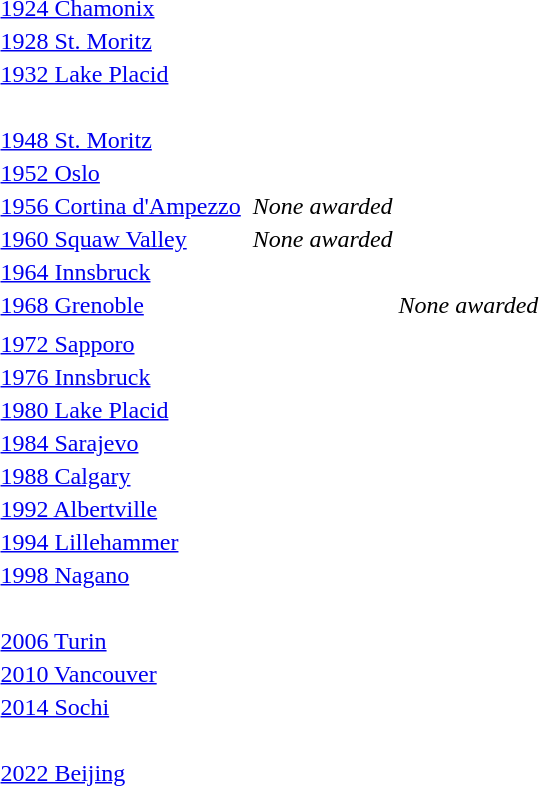<table>
<tr>
<td><a href='#'>1924 Chamonix</a><br></td>
<td></td>
<td></td>
<td></td>
</tr>
<tr>
<td><a href='#'>1928 St. Moritz</a><br></td>
<td></td>
<td></td>
<td></td>
</tr>
<tr>
<td><a href='#'>1932 Lake Placid</a><br></td>
<td></td>
<td></td>
<td></td>
</tr>
<tr>
<td><br></td>
<td></td>
<td></td>
<td></td>
</tr>
<tr>
<td><a href='#'>1948 St. Moritz</a><br></td>
<td></td>
<td></td>
<td></td>
</tr>
<tr>
<td><a href='#'>1952 Oslo</a><br></td>
<td></td>
<td></td>
<td></td>
</tr>
<tr valign="top">
<td rowspan=2><a href='#'>1956 Cortina d'Ampezzo</a><br></td>
<td></td>
<td rowspan=2 align=center><em>None awarded</em></td>
<td rowspan=2></td>
</tr>
<tr>
<td></td>
</tr>
<tr valign="top">
<td rowspan=2><a href='#'>1960 Squaw Valley</a><br></td>
<td></td>
<td rowspan=2 align=center><em>None awarded</em></td>
<td rowspan=2></td>
</tr>
<tr>
<td></td>
</tr>
<tr valign="top">
<td><a href='#'>1964 Innsbruck</a><br></td>
<td></td>
<td></td>
<td></td>
</tr>
<tr valign="top">
<td rowspan=2><a href='#'>1968 Grenoble</a><br></td>
<td rowspan=2></td>
<td></td>
<td rowspan=2 align=center><em>None awarded</em></td>
</tr>
<tr>
</tr>
<tr>
<td></td>
</tr>
<tr>
<td><a href='#'>1972 Sapporo</a><br></td>
<td></td>
<td></td>
<td></td>
</tr>
<tr>
<td><a href='#'>1976 Innsbruck</a><br></td>
<td></td>
<td></td>
<td></td>
</tr>
<tr>
<td><a href='#'>1980 Lake Placid</a><br></td>
<td></td>
<td></td>
<td></td>
</tr>
<tr>
<td><a href='#'>1984 Sarajevo</a><br></td>
<td></td>
<td></td>
<td></td>
</tr>
<tr>
<td><a href='#'>1988 Calgary</a><br></td>
<td></td>
<td></td>
<td></td>
</tr>
<tr>
<td><a href='#'>1992 Albertville</a><br></td>
<td></td>
<td></td>
<td></td>
</tr>
<tr>
<td><a href='#'>1994 Lillehammer</a><br></td>
<td></td>
<td></td>
<td></td>
</tr>
<tr>
<td><a href='#'>1998 Nagano</a><br></td>
<td></td>
<td></td>
<td></td>
</tr>
<tr>
<td><br></td>
<td></td>
<td></td>
<td></td>
</tr>
<tr>
<td><a href='#'>2006 Turin</a><br></td>
<td></td>
<td></td>
<td></td>
</tr>
<tr>
<td><a href='#'>2010 Vancouver</a><br></td>
<td></td>
<td></td>
<td></td>
</tr>
<tr>
<td><a href='#'>2014 Sochi</a><br></td>
<td></td>
<td></td>
<td></td>
</tr>
<tr>
<td><br></td>
<td></td>
<td></td>
<td></td>
</tr>
<tr>
<td><a href='#'>2022 Beijing</a> <br></td>
<td></td>
<td></td>
<td></td>
</tr>
<tr>
</tr>
</table>
